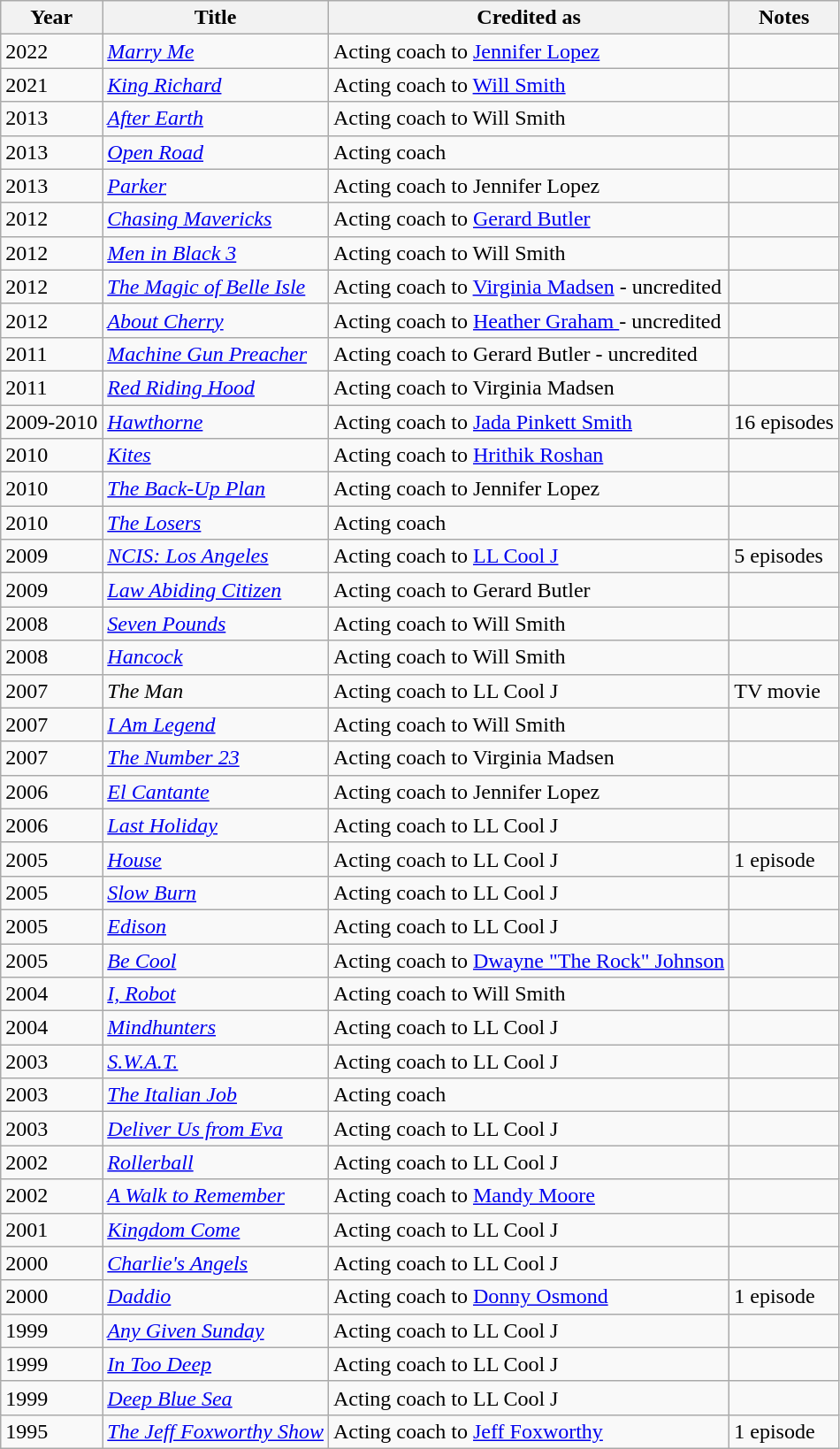<table class="wikitable sortable">
<tr>
<th>Year</th>
<th>Title</th>
<th>Credited as</th>
<th class="unsortable">Notes</th>
</tr>
<tr>
<td>2022</td>
<td><em><a href='#'>Marry Me</a></em></td>
<td>Acting coach to <a href='#'>Jennifer Lopez</a></td>
<td></td>
</tr>
<tr>
<td>2021</td>
<td><em><a href='#'>King Richard</a></em></td>
<td>Acting coach to <a href='#'>Will Smith</a></td>
<td></td>
</tr>
<tr>
<td>2013</td>
<td><em><a href='#'>After Earth</a></em></td>
<td>Acting coach to Will Smith</td>
<td></td>
</tr>
<tr>
<td>2013</td>
<td><em><a href='#'>Open Road</a></em></td>
<td>Acting coach</td>
<td></td>
</tr>
<tr>
<td>2013</td>
<td><em><a href='#'>Parker</a></em></td>
<td>Acting coach to Jennifer Lopez</td>
<td></td>
</tr>
<tr>
<td>2012</td>
<td><em><a href='#'>Chasing Mavericks</a></em></td>
<td>Acting coach to <a href='#'>Gerard Butler</a></td>
<td></td>
</tr>
<tr>
<td>2012</td>
<td><em><a href='#'>Men in Black 3</a></em></td>
<td>Acting coach to Will Smith</td>
<td></td>
</tr>
<tr>
<td>2012</td>
<td><em><a href='#'>The Magic of Belle Isle</a></em></td>
<td>Acting coach to <a href='#'>Virginia Madsen</a> - uncredited</td>
<td></td>
</tr>
<tr>
<td>2012</td>
<td><em><a href='#'>About Cherry</a></em></td>
<td>Acting coach to <a href='#'>Heather Graham </a>- uncredited</td>
<td></td>
</tr>
<tr>
<td>2011</td>
<td><em><a href='#'>Machine Gun Preacher</a></em></td>
<td>Acting coach to Gerard Butler - uncredited</td>
<td></td>
</tr>
<tr>
<td>2011</td>
<td><em><a href='#'>Red Riding Hood</a></em></td>
<td>Acting coach to Virginia Madsen</td>
<td></td>
</tr>
<tr>
<td>2009-2010</td>
<td><em><a href='#'>Hawthorne</a></em></td>
<td>Acting coach to <a href='#'>Jada Pinkett Smith</a></td>
<td>16 episodes</td>
</tr>
<tr>
<td>2010</td>
<td><em><a href='#'>Kites</a></em></td>
<td>Acting coach to <a href='#'>Hrithik Roshan</a></td>
<td></td>
</tr>
<tr>
<td>2010</td>
<td><em><a href='#'>The Back-Up Plan</a></em></td>
<td>Acting coach to Jennifer Lopez</td>
<td></td>
</tr>
<tr>
<td>2010</td>
<td><em><a href='#'>The Losers</a></em></td>
<td>Acting coach</td>
<td></td>
</tr>
<tr>
<td>2009</td>
<td><em><a href='#'>NCIS: Los Angeles</a></em></td>
<td>Acting coach to <a href='#'>LL Cool J</a></td>
<td>5 episodes</td>
</tr>
<tr>
<td>2009</td>
<td><em><a href='#'>Law Abiding Citizen</a></em></td>
<td>Acting coach to Gerard Butler</td>
<td></td>
</tr>
<tr>
<td>2008</td>
<td><em><a href='#'>Seven Pounds</a></em></td>
<td>Acting coach to Will Smith</td>
<td></td>
</tr>
<tr>
<td>2008</td>
<td><em><a href='#'>Hancock</a></em></td>
<td>Acting coach to Will Smith</td>
<td></td>
</tr>
<tr>
<td>2007</td>
<td><em>The Man</em></td>
<td>Acting coach to LL Cool J</td>
<td>TV movie</td>
</tr>
<tr>
<td>2007</td>
<td><em><a href='#'>I Am Legend</a></em></td>
<td>Acting coach to Will Smith</td>
<td></td>
</tr>
<tr>
<td>2007</td>
<td><em><a href='#'>The Number 23</a></em></td>
<td>Acting coach to Virginia Madsen</td>
<td></td>
</tr>
<tr>
<td>2006</td>
<td><em><a href='#'>El Cantante</a></em></td>
<td>Acting coach to Jennifer Lopez</td>
<td></td>
</tr>
<tr>
<td>2006</td>
<td><em><a href='#'>Last Holiday</a></em></td>
<td>Acting coach to LL Cool J</td>
<td></td>
</tr>
<tr>
<td>2005</td>
<td><em><a href='#'>House</a></em></td>
<td>Acting coach to LL Cool J</td>
<td>1 episode</td>
</tr>
<tr>
<td>2005</td>
<td><em><a href='#'>Slow Burn</a></em></td>
<td>Acting coach to LL Cool J</td>
<td></td>
</tr>
<tr>
<td>2005</td>
<td><em><a href='#'>Edison</a></em></td>
<td>Acting coach to LL Cool J</td>
<td></td>
</tr>
<tr>
<td>2005</td>
<td><em><a href='#'>Be Cool</a></em></td>
<td>Acting coach to <a href='#'>Dwayne "The Rock" Johnson</a></td>
<td></td>
</tr>
<tr>
<td>2004</td>
<td><em><a href='#'>I, Robot</a></em></td>
<td>Acting coach to Will Smith</td>
<td></td>
</tr>
<tr>
<td>2004</td>
<td><em><a href='#'>Mindhunters</a></em></td>
<td>Acting coach to LL Cool J</td>
<td></td>
</tr>
<tr>
<td>2003</td>
<td><em><a href='#'>S.W.A.T.</a></em></td>
<td>Acting coach to LL Cool J</td>
<td></td>
</tr>
<tr>
<td>2003</td>
<td><em><a href='#'>The Italian Job</a></em></td>
<td>Acting coach</td>
<td></td>
</tr>
<tr>
<td>2003</td>
<td><em><a href='#'>Deliver Us from Eva</a></em></td>
<td>Acting coach to LL Cool J</td>
<td></td>
</tr>
<tr>
<td>2002</td>
<td><em><a href='#'>Rollerball</a></em></td>
<td>Acting coach to LL Cool J</td>
<td></td>
</tr>
<tr>
<td>2002</td>
<td><em><a href='#'>A Walk to Remember</a></em></td>
<td>Acting coach to <a href='#'>Mandy Moore</a></td>
<td></td>
</tr>
<tr>
<td>2001</td>
<td><em><a href='#'>Kingdom Come</a></em></td>
<td>Acting coach to LL Cool J</td>
<td></td>
</tr>
<tr>
<td>2000</td>
<td><em><a href='#'>Charlie's Angels</a></em></td>
<td>Acting coach to LL Cool J</td>
<td></td>
</tr>
<tr>
<td>2000</td>
<td><em><a href='#'>Daddio</a></em></td>
<td>Acting coach to <a href='#'>Donny Osmond</a></td>
<td>1 episode</td>
</tr>
<tr>
<td>1999</td>
<td><em><a href='#'>Any Given Sunday</a></em></td>
<td>Acting coach to LL Cool J</td>
<td></td>
</tr>
<tr>
<td>1999</td>
<td><em><a href='#'>In Too Deep</a></em></td>
<td>Acting coach to LL Cool J</td>
<td></td>
</tr>
<tr>
<td>1999</td>
<td><em><a href='#'>Deep Blue Sea</a></em></td>
<td>Acting coach to LL Cool J</td>
<td></td>
</tr>
<tr>
<td>1995</td>
<td><em><a href='#'>The Jeff Foxworthy Show</a></em></td>
<td>Acting coach to <a href='#'>Jeff Foxworthy</a></td>
<td>1 episode</td>
</tr>
</table>
